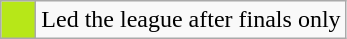<table class="wikitable">
<tr>
<td style="background:#b7e718; width:1em"></td>
<td>Led the league after finals only</td>
</tr>
</table>
